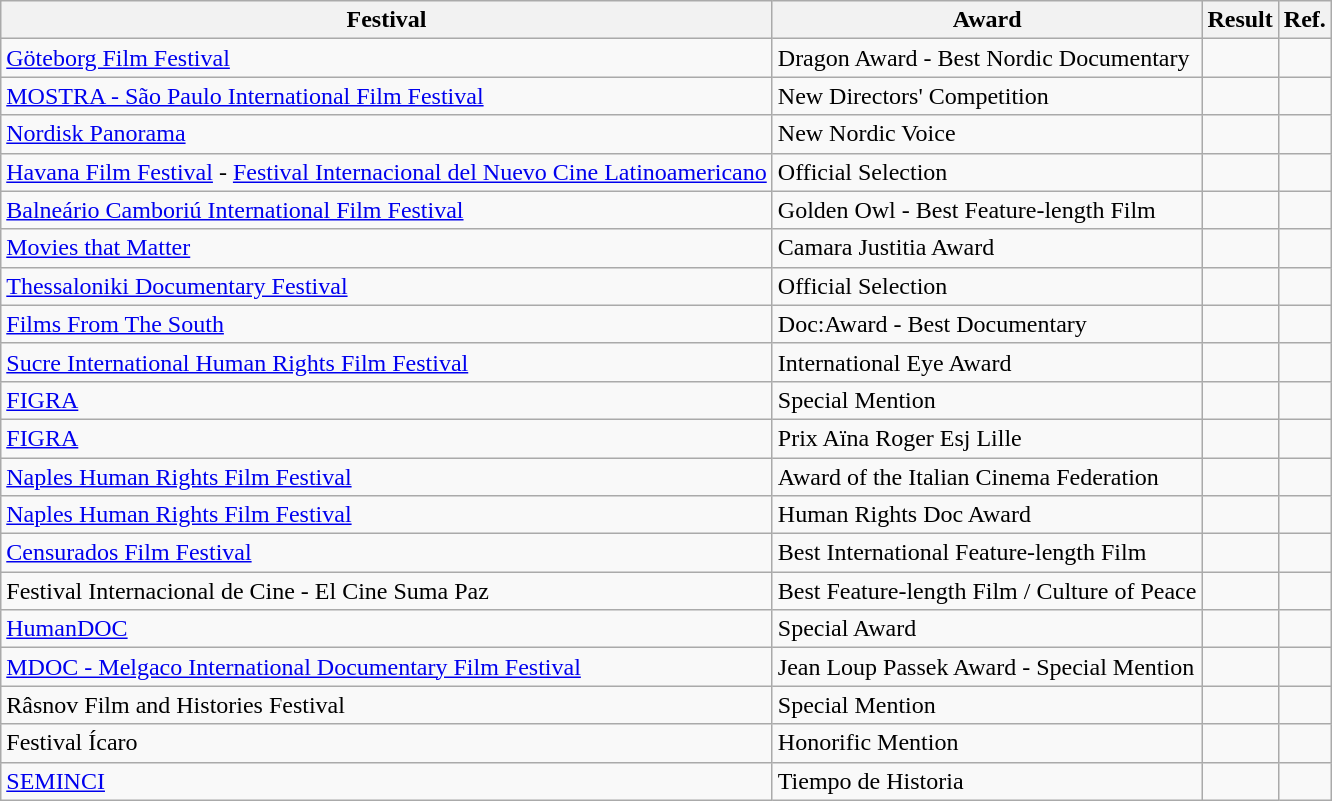<table class="wikitable sortable">
<tr>
<th>Festival</th>
<th>Award</th>
<th>Result</th>
<th>Ref.</th>
</tr>
<tr>
<td><a href='#'>Göteborg Film Festival</a></td>
<td>Dragon Award - Best Nordic Documentary</td>
<td></td>
<td></td>
</tr>
<tr>
<td><a href='#'>MOSTRA - São Paulo International Film Festival</a></td>
<td>New Directors' Competition</td>
<td></td>
<td></td>
</tr>
<tr>
<td><a href='#'>Nordisk Panorama</a></td>
<td>New Nordic Voice</td>
<td></td>
<td></td>
</tr>
<tr>
<td><a href='#'>Havana Film Festival</a> - <a href='#'>Festival Internacional del Nuevo Cine Latinoamericano</a></td>
<td>Official Selection</td>
<td></td>
<td></td>
</tr>
<tr>
<td><a href='#'>Balneário Camboriú International Film Festival</a></td>
<td>Golden Owl - Best Feature-length Film</td>
<td></td>
<td></td>
</tr>
<tr>
<td><a href='#'>Movies that Matter</a></td>
<td>Camara Justitia Award</td>
<td></td>
<td></td>
</tr>
<tr>
<td><a href='#'>Thessaloniki Documentary Festival</a></td>
<td>Official Selection</td>
<td></td>
<td></td>
</tr>
<tr>
<td><a href='#'>Films From The South</a></td>
<td>Doc:Award - Best Documentary</td>
<td></td>
<td></td>
</tr>
<tr>
<td><a href='#'>Sucre International Human Rights Film Festival</a></td>
<td>International Eye Award</td>
<td></td>
<td></td>
</tr>
<tr>
<td><a href='#'>FIGRA</a></td>
<td>Special Mention</td>
<td></td>
<td></td>
</tr>
<tr>
<td><a href='#'>FIGRA</a></td>
<td>Prix Aïna Roger Esj Lille</td>
<td></td>
<td></td>
</tr>
<tr>
<td><a href='#'>Naples Human Rights Film Festival</a></td>
<td>Award of the Italian Cinema Federation</td>
<td></td>
<td></td>
</tr>
<tr>
<td><a href='#'>Naples Human Rights Film Festival</a></td>
<td>Human Rights Doc Award</td>
<td></td>
<td></td>
</tr>
<tr>
<td><a href='#'>Censurados Film Festival</a></td>
<td>Best International Feature-length Film</td>
<td></td>
<td></td>
</tr>
<tr>
<td>Festival Internacional de Cine - El Cine Suma Paz</td>
<td>Best Feature-length Film / Culture of Peace</td>
<td></td>
<td></td>
</tr>
<tr>
<td><a href='#'>HumanDOC</a></td>
<td>Special Award</td>
<td></td>
<td></td>
</tr>
<tr>
<td><a href='#'>MDOC - Melgaco International Documentary Film Festival</a></td>
<td>Jean Loup Passek Award - Special Mention</td>
<td></td>
<td></td>
</tr>
<tr>
<td>Râsnov Film and Histories Festival</td>
<td>Special Mention</td>
<td></td>
<td></td>
</tr>
<tr>
<td>Festival Ícaro</td>
<td>Honorific Mention</td>
<td></td>
<td></td>
</tr>
<tr>
<td><a href='#'>SEMINCI</a></td>
<td>Tiempo de Historia</td>
<td></td>
<td></td>
</tr>
</table>
